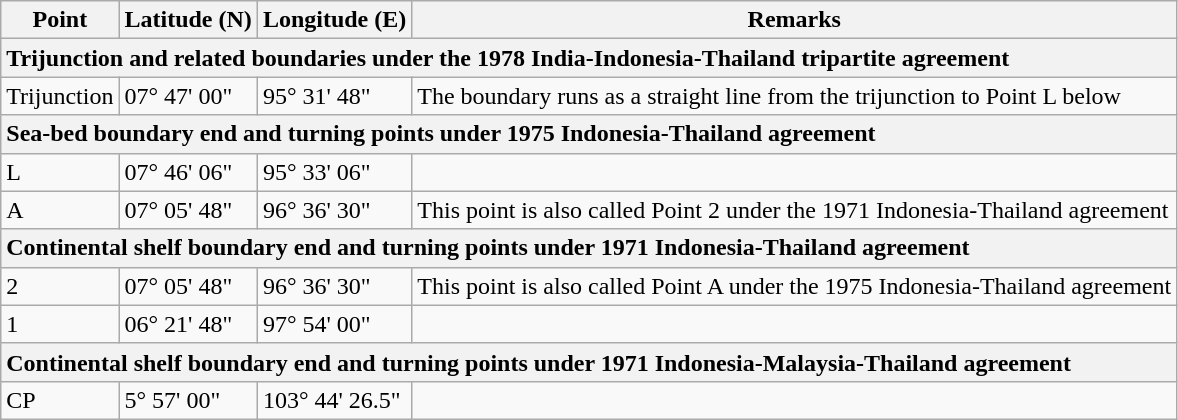<table class="wikitable">
<tr>
<th>Point</th>
<th>Latitude (N)</th>
<th>Longitude (E)</th>
<th>Remarks</th>
</tr>
<tr>
<th colspan="4" style="text-align:left">Trijunction and related boundaries under the 1978 India-Indonesia-Thailand tripartite agreement</th>
</tr>
<tr>
<td>Trijunction</td>
<td>07° 47' 00"</td>
<td>95° 31' 48"</td>
<td>The boundary runs as a straight line from the trijunction to Point L below</td>
</tr>
<tr>
<th colspan="4" style="text-align:left">Sea-bed boundary end and turning points under 1975 Indonesia-Thailand agreement</th>
</tr>
<tr>
<td>L</td>
<td>07° 46' 06"</td>
<td>95° 33' 06"</td>
<td></td>
</tr>
<tr>
<td>A</td>
<td>07° 05'  48"</td>
<td>96° 36' 30"</td>
<td>This point is also called Point 2 under the 1971 Indonesia-Thailand agreement</td>
</tr>
<tr>
<th colspan="4" style="text-align:left">Continental shelf boundary end and turning points under 1971 Indonesia-Thailand agreement</th>
</tr>
<tr>
<td>2</td>
<td>07° 05'  48"</td>
<td>96° 36' 30"</td>
<td>This point is also called Point A under the 1975 Indonesia-Thailand agreement</td>
</tr>
<tr>
<td>1</td>
<td>06° 21' 48"</td>
<td>97° 54' 00"</td>
<td></td>
</tr>
<tr>
<th colspan="4" style="text-align:left">Continental shelf boundary end and turning points under 1971 Indonesia-Malaysia-Thailand agreement</th>
</tr>
<tr>
<td>CP</td>
<td>5° 57' 00"</td>
<td>103° 44' 26.5"</td>
<td></td>
</tr>
</table>
